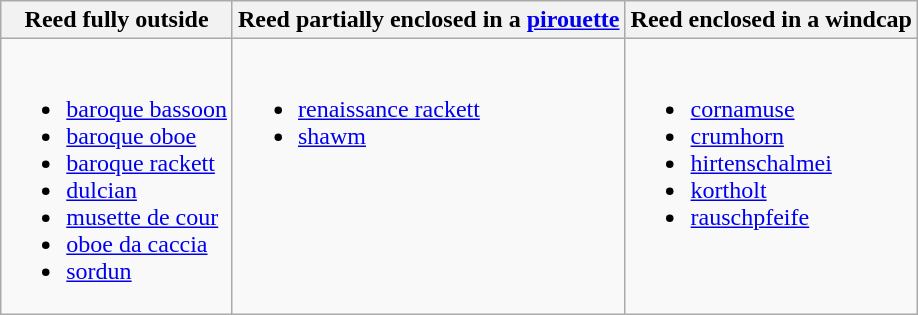<table class="wikitable">
<tr>
<th scope="col">Reed fully outside</th>
<th scope="col">Reed partially enclosed in a <a href='#'>pirouette</a></th>
<th scope="col">Reed enclosed in a windcap</th>
</tr>
<tr style="vertical-align: top;">
<td><br><ul><li><a href='#'>baroque bassoon</a></li><li><a href='#'>baroque oboe</a></li><li><a href='#'>baroque rackett</a></li><li><a href='#'>dulcian</a></li><li><a href='#'>musette de cour</a></li><li><a href='#'>oboe da caccia</a></li><li><a href='#'>sordun</a></li></ul></td>
<td><br><ul><li><a href='#'>renaissance rackett</a></li><li><a href='#'>shawm</a></li></ul></td>
<td><br><ul><li><a href='#'>cornamuse</a></li><li><a href='#'>crumhorn</a></li><li><a href='#'>hirtenschalmei</a></li><li><a href='#'>kortholt</a></li><li><a href='#'>rauschpfeife</a></li></ul></td>
</tr>
</table>
